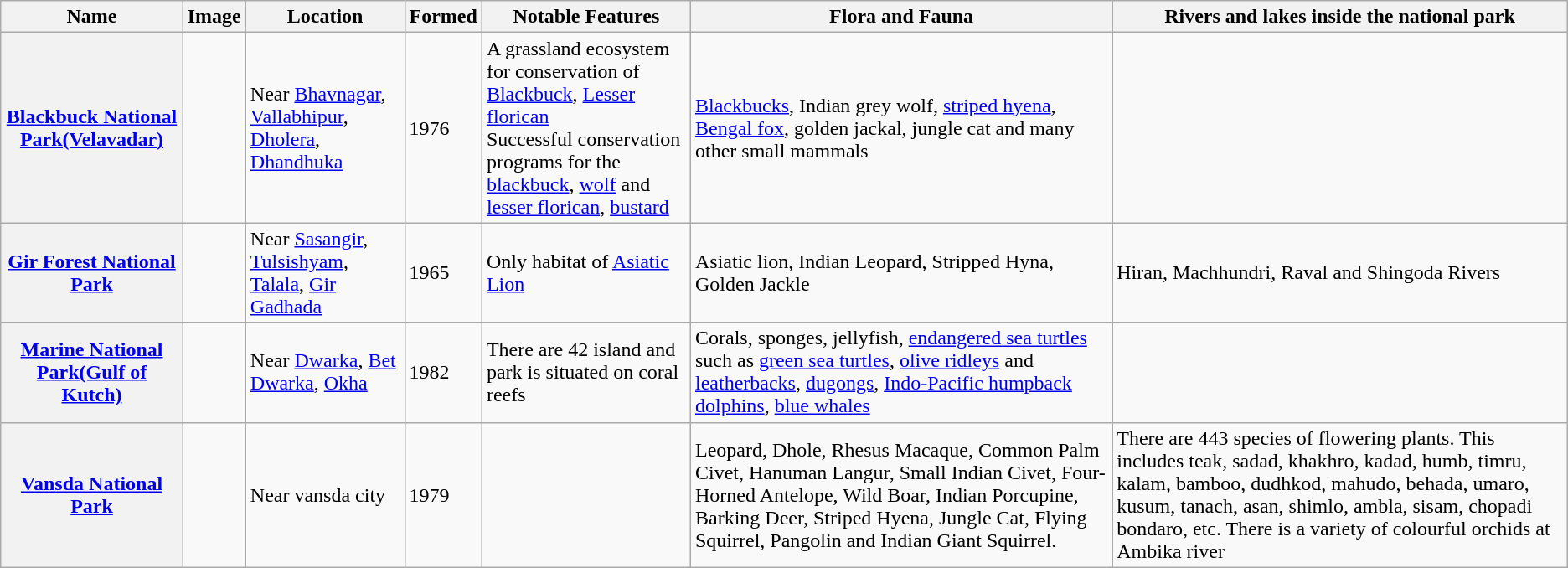<table class="wikitable sortable">
<tr>
<th>Name</th>
<th>Image</th>
<th>Location</th>
<th>Formed</th>
<th>Notable Features</th>
<th>Flora and Fauna</th>
<th>Rivers and lakes inside the national park</th>
</tr>
<tr>
<th><a href='#'>Blackbuck National Park(Velavadar)</a></th>
<td></td>
<td>Near <a href='#'>Bhavnagar</a>, <a href='#'>Vallabhipur</a>, <a href='#'>Dholera</a>, <a href='#'>Dhandhuka</a></td>
<td>1976</td>
<td>A grassland ecosystem for conservation of <a href='#'>Blackbuck</a>, <a href='#'>Lesser florican</a><br>Successful conservation programs for the <a href='#'>blackbuck</a>, <a href='#'>wolf</a> and <a href='#'>lesser florican</a>, <a href='#'>bustard</a></td>
<td><a href='#'>Blackbucks</a>, Indian grey wolf, <a href='#'>striped hyena</a>, <a href='#'>Bengal fox</a>, golden jackal, jungle cat and many other small mammals</td>
<td></td>
</tr>
<tr>
<th><a href='#'>Gir Forest National Park</a></th>
<td></td>
<td>Near <a href='#'>Sasangir</a>, <a href='#'>Tulsishyam</a>, <a href='#'>Talala</a>, <a href='#'>Gir Gadhada</a></td>
<td>1965</td>
<td>Only habitat of <a href='#'>Asiatic Lion</a></td>
<td>Asiatic lion, Indian Leopard, Stripped Hyna, Golden Jackle</td>
<td>Hiran, Machhundri, Raval and Shingoda Rivers</td>
</tr>
<tr>
<th><a href='#'>Marine National Park(Gulf of Kutch)</a></th>
<td></td>
<td>Near <a href='#'>Dwarka</a>, <a href='#'>Bet Dwarka</a>, <a href='#'>Okha</a></td>
<td>1982</td>
<td>There are 42 island and park is situated on coral reefs</td>
<td>Corals, sponges, jellyfish,  <a href='#'>endangered sea turtles</a> such as <a href='#'>green sea turtles</a>, <a href='#'>olive ridleys</a> and <a href='#'>leatherbacks</a>, <a href='#'>dugongs</a>, <a href='#'>Indo-Pacific humpback dolphins</a>, <a href='#'>blue whales</a></td>
<td></td>
</tr>
<tr>
<th><a href='#'>Vansda National Park</a></th>
<td></td>
<td>Near vansda city</td>
<td>1979</td>
<td></td>
<td>Leopard, Dhole, Rhesus Macaque, Common Palm Civet, Hanuman Langur, Small Indian Civet, Four-Horned Antelope, Wild Boar, Indian Porcupine, Barking Deer, Striped Hyena, Jungle Cat, Flying Squirrel, Pangolin and Indian Giant Squirrel.</td>
<td>There are 443 species of flowering plants. This includes teak, sadad, khakhro, kadad, humb, timru, kalam, bamboo, dudhkod, mahudo, behada, umaro, kusum, tanach, asan, shimlo, ambla, sisam, chopadi bondaro, etc. There is a variety of colourful orchids at Ambika river</td>
</tr>
</table>
